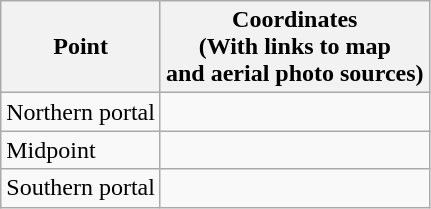<table class="wikitable">
<tr>
<th>Point</th>
<th>Coordinates<br>(With links to map<br>and aerial photo sources)</th>
</tr>
<tr>
<td>Northern portal</td>
<td></td>
</tr>
<tr>
<td>Midpoint</td>
<td></td>
</tr>
<tr>
<td>Southern portal</td>
<td></td>
</tr>
</table>
